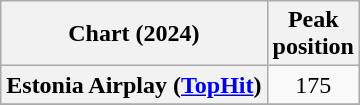<table class="wikitable sortable plainrowheaders" style="text-align:center">
<tr>
<th scope="col">Chart (2024)</th>
<th scope="col">Peak<br>position</th>
</tr>
<tr>
<th scope="row">Estonia Airplay (<a href='#'>TopHit</a>)</th>
<td>175</td>
</tr>
<tr>
</tr>
</table>
